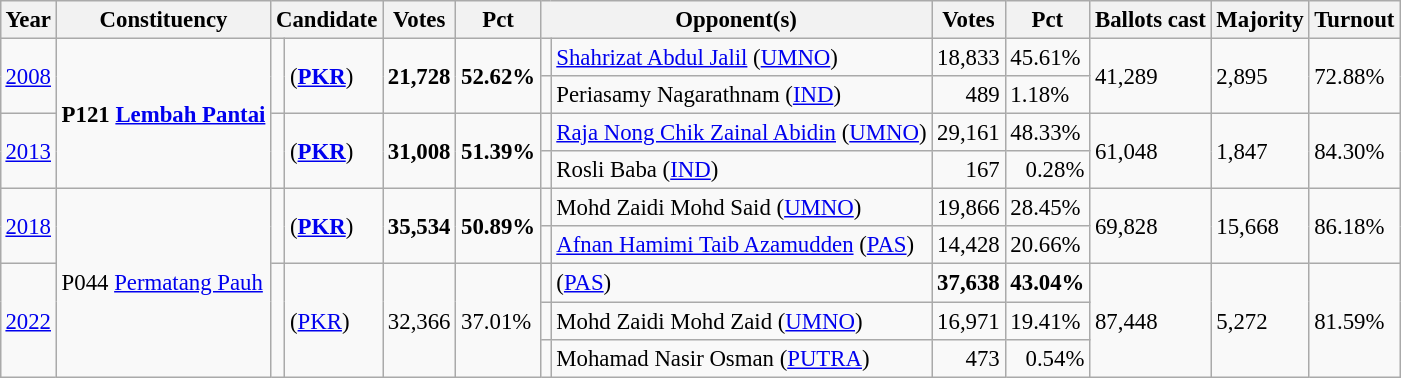<table class="wikitable" style="margin:0.5em ; font-size:95%">
<tr>
<th>Year</th>
<th>Constituency</th>
<th colspan=2>Candidate</th>
<th>Votes</th>
<th>Pct</th>
<th colspan=2>Opponent(s)</th>
<th>Votes</th>
<th>Pct</th>
<th>Ballots cast</th>
<th>Majority</th>
<th>Turnout</th>
</tr>
<tr>
<td rowspan=2><a href='#'>2008</a></td>
<td rowspan=4><strong>P121 <a href='#'>Lembah Pantai</a></strong></td>
<td rowspan=2 ></td>
<td rowspan=2> (<a href='#'><strong>PKR</strong></a>)</td>
<td rowspan=2 align="right"><strong>21,728</strong></td>
<td rowspan=2><strong>52.62%</strong></td>
<td></td>
<td><a href='#'>Shahrizat Abdul Jalil</a> (<a href='#'>UMNO</a>)</td>
<td align="right">18,833</td>
<td>45.61%</td>
<td rowspan=2>41,289</td>
<td rowspan=2>2,895</td>
<td rowspan=2>72.88%</td>
</tr>
<tr>
<td></td>
<td>Periasamy Nagarathnam (<a href='#'>IND</a>)</td>
<td align="right">489</td>
<td>1.18%</td>
</tr>
<tr>
<td rowspan=2><a href='#'>2013</a></td>
<td rowspan=2 ></td>
<td rowspan=2> (<a href='#'><strong>PKR</strong></a>)</td>
<td rowspan=2 align="right"><strong>31,008</strong></td>
<td rowspan=2><strong>51.39%</strong></td>
<td></td>
<td><a href='#'>Raja Nong Chik Zainal Abidin</a> (<a href='#'>UMNO</a>)</td>
<td align="right">29,161</td>
<td>48.33%</td>
<td rowspan=2>61,048</td>
<td rowspan=2>1,847</td>
<td rowspan=2>84.30%</td>
</tr>
<tr>
<td></td>
<td>Rosli Baba (<a href='#'>IND</a>)</td>
<td align="right">167</td>
<td align="right">0.28%</td>
</tr>
<tr>
<td rowspan="2"><a href='#'>2018</a></td>
<td rowspan=5>P044 <a href='#'>Permatang Pauh</a></td>
<td rowspan="2" ></td>
<td rowspan="2"> (<a href='#'><strong>PKR</strong></a>)</td>
<td rowspan="2" align="right"><strong>35,534</strong></td>
<td rowspan="2"><strong>50.89%</strong></td>
<td></td>
<td>Mohd Zaidi Mohd Said (<a href='#'>UMNO</a>)</td>
<td align=right>19,866</td>
<td>28.45%</td>
<td rowspan="2">69,828</td>
<td rowspan="2">15,668</td>
<td rowspan="2">86.18%</td>
</tr>
<tr>
<td></td>
<td><a href='#'>Afnan Hamimi Taib Azamudden</a> (<a href='#'>PAS</a>)</td>
<td align="right">14,428</td>
<td>20.66%</td>
</tr>
<tr>
<td rowspan=3><a href='#'>2022</a></td>
<td rowspan=3 ></td>
<td rowspan=3> (<a href='#'>PKR</a>)</td>
<td rowspan=3 align="right">32,366</td>
<td rowspan=3>37.01%</td>
<td bgcolor=></td>
<td> (<a href='#'>PAS</a>)</td>
<td align="right"><strong>37,638</strong></td>
<td><strong>43.04%</strong></td>
<td rowspan=3>87,448</td>
<td rowspan=3>5,272</td>
<td rowspan=3>81.59%</td>
</tr>
<tr>
<td></td>
<td>Mohd Zaidi Mohd Zaid (<a href='#'>UMNO</a>)</td>
<td align="right">16,971</td>
<td>19.41%</td>
</tr>
<tr>
<td bgcolor=></td>
<td>Mohamad Nasir Osman (<a href='#'>PUTRA</a>)</td>
<td align="right">473</td>
<td align="right">0.54%</td>
</tr>
</table>
